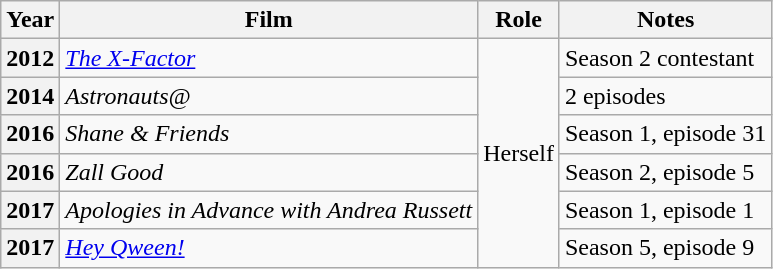<table class="wikitable unsortable plainrowheaders">
<tr>
<th>Year</th>
<th>Film</th>
<th>Role</th>
<th class="unsortable">Notes</th>
</tr>
<tr>
<th scope="row">2012</th>
<td><em><a href='#'>The X-Factor</a></em></td>
<td rowspan="6">Herself</td>
<td>Season 2 contestant</td>
</tr>
<tr>
<th scope="row">2014</th>
<td><em>Astronauts@</em></td>
<td>2 episodes</td>
</tr>
<tr>
<th scope="row">2016</th>
<td><em>Shane & Friends</em></td>
<td>Season 1, episode 31 </td>
</tr>
<tr>
<th scope="row">2016</th>
<td><em>Zall Good</em></td>
<td>Season 2, episode 5</td>
</tr>
<tr>
<th scope="row">2017</th>
<td><em>Apologies in Advance with Andrea Russett</em></td>
<td>Season 1, episode 1</td>
</tr>
<tr>
<th scope="row">2017</th>
<td><em><a href='#'>Hey Qween!</a></em></td>
<td>Season 5, episode 9</td>
</tr>
</table>
